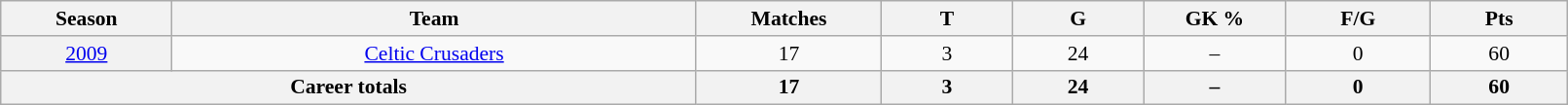<table class="wikitable sortable"  style="font-size:90%; text-align:center; width:85%;">
<tr>
<th width=2%>Season</th>
<th width=8%>Team</th>
<th width=2%>Matches</th>
<th width=2%>T</th>
<th width=2%>G</th>
<th width=2%>GK %</th>
<th width=2%>F/G</th>
<th width=2%>Pts</th>
</tr>
<tr>
<th scope="row" style="text-align:center; font-weight:normal"><a href='#'>2009</a></th>
<td style="text-align:center;"> <a href='#'>Celtic Crusaders</a></td>
<td>17</td>
<td>3</td>
<td>24</td>
<td>–</td>
<td>0</td>
<td>60</td>
</tr>
<tr class="sortbottom">
<th colspan=2>Career totals</th>
<th>17</th>
<th>3</th>
<th>24</th>
<th>–</th>
<th>0</th>
<th>60</th>
</tr>
</table>
